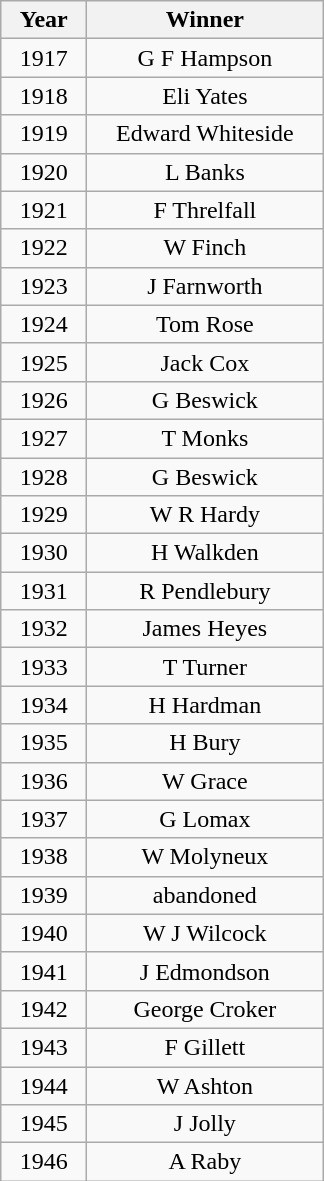<table class="wikitable" style="text-align:center">
<tr>
<th width=50>Year</th>
<th width=150>Winner</th>
</tr>
<tr>
<td>1917</td>
<td>G F Hampson</td>
</tr>
<tr>
<td>1918</td>
<td>Eli Yates</td>
</tr>
<tr>
<td>1919</td>
<td>Edward Whiteside</td>
</tr>
<tr>
<td>1920</td>
<td>L Banks</td>
</tr>
<tr>
<td>1921</td>
<td>F Threlfall</td>
</tr>
<tr>
<td>1922</td>
<td>W Finch</td>
</tr>
<tr>
<td>1923</td>
<td>J Farnworth</td>
</tr>
<tr>
<td>1924</td>
<td>Tom Rose</td>
</tr>
<tr>
<td>1925</td>
<td>Jack Cox</td>
</tr>
<tr>
<td>1926</td>
<td>G Beswick</td>
</tr>
<tr>
<td>1927</td>
<td>T Monks</td>
</tr>
<tr>
<td>1928</td>
<td>G Beswick</td>
</tr>
<tr>
<td>1929</td>
<td>W R Hardy</td>
</tr>
<tr>
<td>1930</td>
<td>H Walkden</td>
</tr>
<tr>
<td>1931</td>
<td>R Pendlebury</td>
</tr>
<tr>
<td>1932</td>
<td>James Heyes</td>
</tr>
<tr>
<td>1933</td>
<td>T Turner</td>
</tr>
<tr>
<td>1934</td>
<td>H Hardman</td>
</tr>
<tr>
<td>1935</td>
<td>H Bury</td>
</tr>
<tr>
<td>1936</td>
<td>W Grace</td>
</tr>
<tr>
<td>1937</td>
<td>G Lomax</td>
</tr>
<tr>
<td>1938</td>
<td>W Molyneux</td>
</tr>
<tr>
<td>1939</td>
<td>abandoned</td>
</tr>
<tr>
<td>1940</td>
<td>W J Wilcock</td>
</tr>
<tr>
<td>1941</td>
<td>J Edmondson</td>
</tr>
<tr>
<td>1942</td>
<td>George Croker</td>
</tr>
<tr>
<td>1943</td>
<td>F Gillett</td>
</tr>
<tr>
<td>1944</td>
<td>W Ashton</td>
</tr>
<tr>
<td>1945</td>
<td>J Jolly</td>
</tr>
<tr>
<td>1946</td>
<td>A Raby</td>
</tr>
</table>
